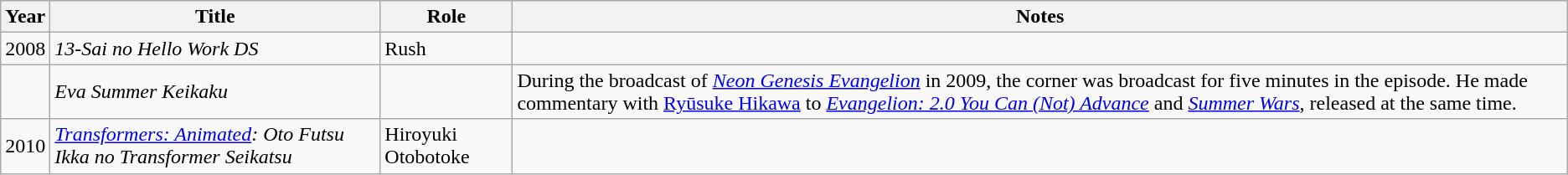<table class="wikitable">
<tr>
<th>Year</th>
<th>Title</th>
<th>Role</th>
<th>Notes</th>
</tr>
<tr>
<td>2008</td>
<td><em>13-Sai no Hello Work DS</em></td>
<td>Rush</td>
<td></td>
</tr>
<tr>
<td></td>
<td><em>Eva Summer Keikaku</em></td>
<td></td>
<td>During the broadcast of <em><a href='#'>Neon Genesis Evangelion</a></em> in 2009, the corner was broadcast for five minutes in the episode. He made commentary with <a href='#'>Ryūsuke Hikawa</a> to <em><a href='#'>Evangelion: 2.0 You Can (Not) Advance</a></em> and <em><a href='#'>Summer Wars</a></em>, released at the same time.</td>
</tr>
<tr>
<td>2010</td>
<td><em><a href='#'>Transformers: Animated</a>: Oto Futsu Ikka no Transformer Seikatsu</em></td>
<td>Hiroyuki Otobotoke</td>
<td></td>
</tr>
</table>
